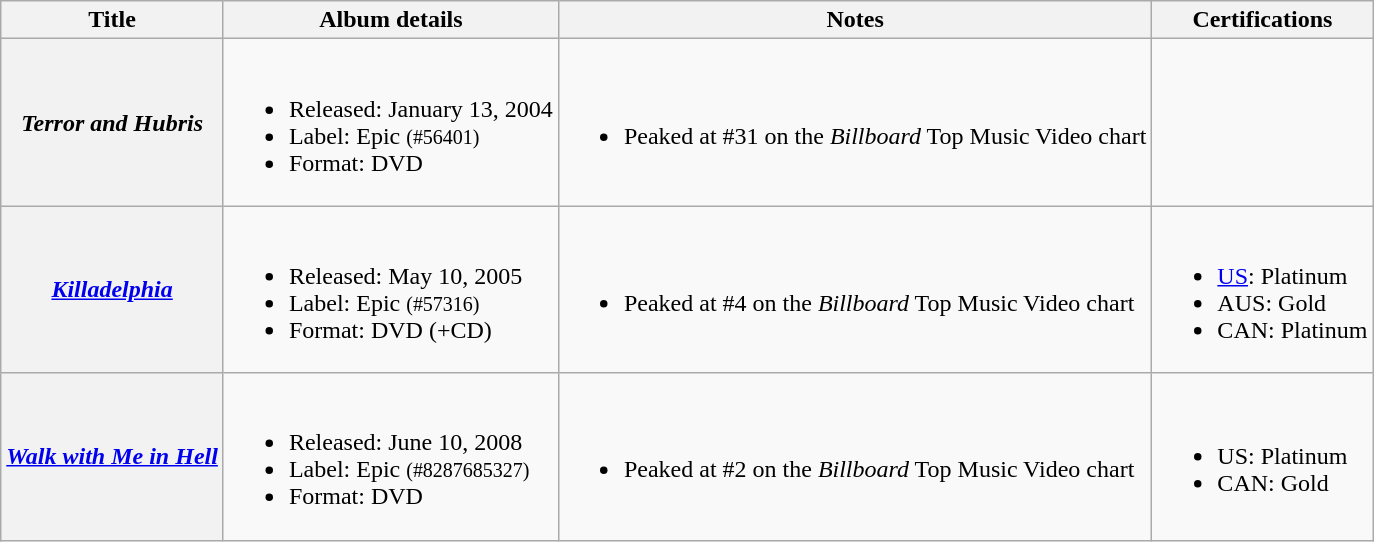<table class="wikitable plainrowheaders">
<tr>
<th>Title</th>
<th>Album details</th>
<th>Notes</th>
<th>Certifications</th>
</tr>
<tr>
<th scope="row"><em>Terror and Hubris</em></th>
<td><br><ul><li>Released: January 13, 2004</li><li>Label: Epic <small>(#56401)</small></li><li>Format: DVD</li></ul></td>
<td><br><ul><li>Peaked at #31 on the <em>Billboard</em> Top Music Video chart</li></ul></td>
<td></td>
</tr>
<tr>
<th scope="row"><em><a href='#'>Killadelphia</a></em></th>
<td><br><ul><li>Released: May 10, 2005</li><li>Label: Epic <small>(#57316)</small></li><li>Format: DVD (+CD)</li></ul></td>
<td><br><ul><li>Peaked at #4 on the <em>Billboard</em> Top Music Video chart</li></ul></td>
<td><br><ul><li><a href='#'>US</a>: Platinum</li><li>AUS: Gold</li><li>CAN: Platinum</li></ul></td>
</tr>
<tr>
<th scope="row"><em><a href='#'>Walk with Me in Hell</a></em></th>
<td><br><ul><li>Released: June 10, 2008</li><li>Label: Epic <small>(#8287685327)</small></li><li>Format: DVD</li></ul></td>
<td><br><ul><li>Peaked at #2 on the <em>Billboard</em> Top Music Video chart</li></ul></td>
<td><br><ul><li>US: Platinum</li><li>CAN: Gold</li></ul></td>
</tr>
</table>
